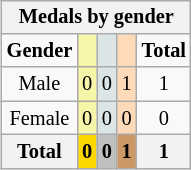<table class="wikitable" style="font-size:85%; float:right">
<tr style="background:#efefef;">
<th colspan=5>Medals by gender</th>
</tr>
<tr align=center>
<td><strong>Gender</strong></td>
<td style="background:#f7f6a8;"></td>
<td style="background:#dce5e5;"></td>
<td style="background:#ffdab9;"></td>
<td><strong>Total</strong></td>
</tr>
<tr align=center>
<td>Male</td>
<td style="background:#F7F6A8;">0</td>
<td style="background:#DCE5E5;">0</td>
<td style="background:#FFDAB9;">1</td>
<td>1</td>
</tr>
<tr align=center>
<td>Female</td>
<td style="background:#F7F6A8;">0</td>
<td style="background:#DCE5E5;">0</td>
<td style="background:#FFDAB9;">0</td>
<td>0</td>
</tr>
<tr align=center>
<th>Total</th>
<th style="background:gold;">0</th>
<th style="background:silver;">0</th>
<th style="background:#c96;">1</th>
<th>1</th>
</tr>
</table>
